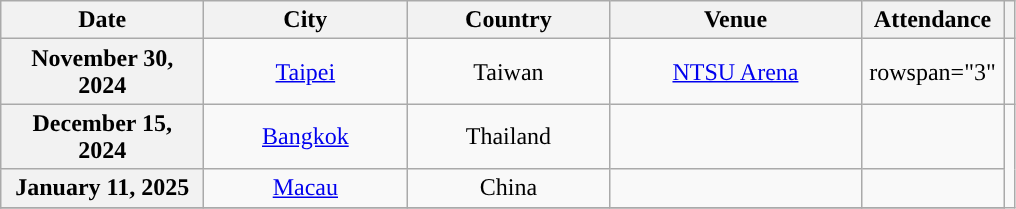<table class="wikitable sortable plainrowheaders" style="text-align:center;">
<tr>
<th style="width:8em;">Date</th>
<th style="width:8em;">City</th>
<th style="width:8em;">Country</th>
<th style="width:10em;">Venue</th>
<th style="width:5.5em;">Attendance</th>
<th scope="col" class="unsortable"></th>
</tr>
<tr>
<th scope="row" style="text-align:center">November 30, 2024</th>
<td><a href='#'>Taipei</a></td>
<td>Taiwan</td>
<td><a href='#'>NTSU Arena</a></td>
<td>rowspan="3" </td>
<td></td>
</tr>
<tr>
<th scope="row" style="text-align:center">December 15, 2024</th>
<td><a href='#'>Bangkok</a></td>
<td>Thailand</td>
<td></td>
<td></td>
</tr>
<tr>
<th scope="row" style="text-align:center">January 11, 2025</th>
<td><a href='#'>Macau</a></td>
<td>China</td>
<td></td>
<td></td>
</tr>
<tr>
</tr>
</table>
